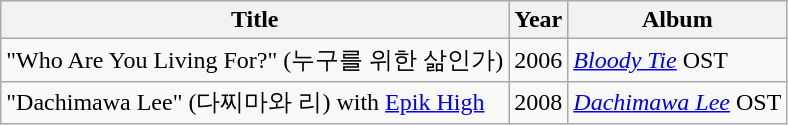<table class="wikitable">
<tr>
<th>Title</th>
<th>Year</th>
<th>Album</th>
</tr>
<tr>
<td>"Who Are You Living For?" (누구를 위한 삶인가)</td>
<td>2006</td>
<td><em><a href='#'>Bloody Tie</a></em> OST</td>
</tr>
<tr>
<td>"Dachimawa Lee" (다찌마와 리) with <a href='#'>Epik High</a></td>
<td>2008</td>
<td><em><a href='#'>Dachimawa Lee</a></em> OST</td>
</tr>
</table>
